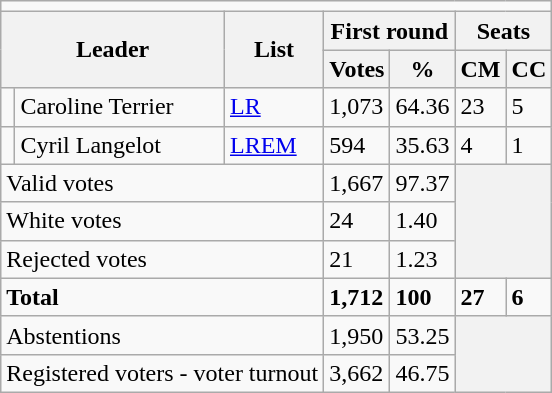<table class="wikitable">
<tr>
<td colspan="7"></td>
</tr>
<tr>
<th colspan="2" rowspan="2">Leader</th>
<th rowspan="2">List</th>
<th colspan="2">First round</th>
<th colspan="2">Seats</th>
</tr>
<tr>
<th>Votes</th>
<th>%</th>
<th>CM</th>
<th>CC</th>
</tr>
<tr>
<td bgcolor=></td>
<td>Caroline Terrier</td>
<td><a href='#'>LR</a></td>
<td>1,073</td>
<td>64.36</td>
<td>23</td>
<td>5</td>
</tr>
<tr>
<td bgcolor=></td>
<td>Cyril Langelot</td>
<td><a href='#'>LREM</a></td>
<td>594</td>
<td>35.63</td>
<td>4</td>
<td>1</td>
</tr>
<tr>
<td colspan="3">Valid votes</td>
<td>1,667</td>
<td>97.37</td>
<th colspan="2" rowspan="3"></th>
</tr>
<tr>
<td colspan="3">White votes</td>
<td>24</td>
<td>1.40</td>
</tr>
<tr>
<td colspan="3">Rejected votes</td>
<td>21</td>
<td>1.23</td>
</tr>
<tr>
<td colspan="3"><strong>Total</strong></td>
<td><strong>1,712</strong></td>
<td><strong>100</strong></td>
<td><strong>27</strong></td>
<td><strong>6</strong></td>
</tr>
<tr>
<td colspan="3">Abstentions</td>
<td>1,950</td>
<td>53.25</td>
<th colspan="2" rowspan="2"></th>
</tr>
<tr>
<td colspan="3">Registered voters - voter turnout</td>
<td>3,662</td>
<td>46.75</td>
</tr>
</table>
